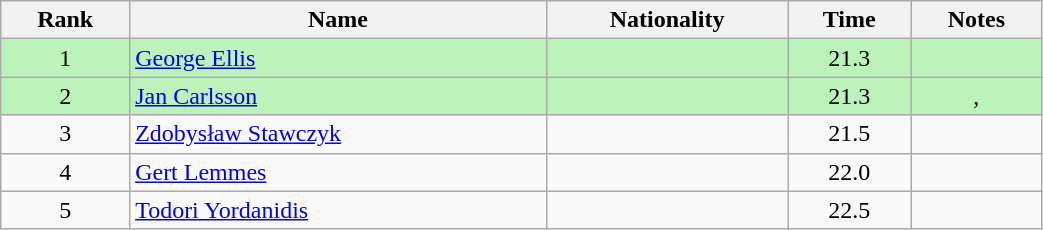<table class="wikitable sortable" style="text-align:center;width: 55%">
<tr>
<th>Rank</th>
<th>Name</th>
<th>Nationality</th>
<th>Time</th>
<th>Notes</th>
</tr>
<tr bgcolor=bbf3bb>
<td>1</td>
<td align=left><a href='#'>George Ellis</a></td>
<td align=left></td>
<td>21.3</td>
<td></td>
</tr>
<tr bgcolor=bbf3bb>
<td>2</td>
<td align=left><a href='#'>Jan Carlsson</a></td>
<td align=left></td>
<td>21.3</td>
<td>, </td>
</tr>
<tr>
<td>3</td>
<td align=left><a href='#'>Zdobysław Stawczyk</a></td>
<td align=left></td>
<td>21.5</td>
<td></td>
</tr>
<tr>
<td>4</td>
<td align=left><a href='#'>Gert Lemmes</a></td>
<td align=left></td>
<td>22.0</td>
<td></td>
</tr>
<tr>
<td>5</td>
<td align=left><a href='#'>Todori Yordanidis</a></td>
<td align=left></td>
<td>22.5</td>
<td></td>
</tr>
</table>
